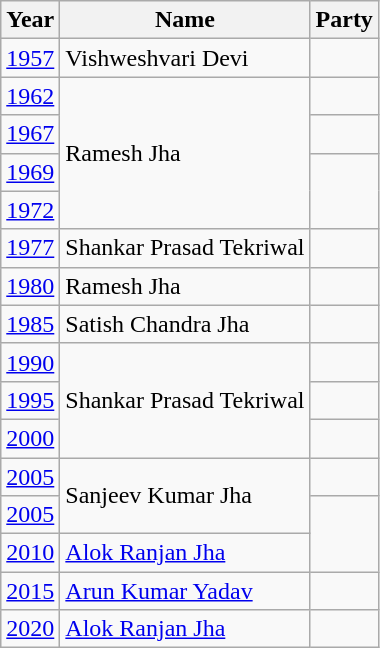<table class="wikitable sortable">
<tr>
<th>Year</th>
<th>Name</th>
<th colspan="2">Party</th>
</tr>
<tr>
<td><a href='#'>1957</a></td>
<td>Vishweshvari Devi</td>
<td></td>
</tr>
<tr>
<td><a href='#'>1962</a></td>
<td rowspan="4">Ramesh Jha</td>
<td></td>
</tr>
<tr>
<td><a href='#'>1967</a></td>
<td></td>
</tr>
<tr>
<td><a href='#'>1969</a></td>
</tr>
<tr>
<td><a href='#'>1972</a></td>
</tr>
<tr>
<td><a href='#'>1977</a></td>
<td>Shankar Prasad Tekriwal</td>
<td></td>
</tr>
<tr>
<td><a href='#'>1980</a></td>
<td>Ramesh Jha</td>
<td></td>
</tr>
<tr>
<td><a href='#'>1985</a></td>
<td>Satish Chandra Jha</td>
</tr>
<tr>
<td><a href='#'>1990</a></td>
<td rowspan="3">Shankar Prasad Tekriwal</td>
<td></td>
</tr>
<tr>
<td><a href='#'>1995</a></td>
</tr>
<tr>
<td><a href='#'>2000</a></td>
<td></td>
</tr>
<tr>
<td><a href='#'>2005</a></td>
<td rowspan="2">Sanjeev Kumar Jha</td>
<td></td>
</tr>
<tr>
<td><a href='#'>2005</a></td>
</tr>
<tr>
<td><a href='#'>2010</a></td>
<td><a href='#'>Alok Ranjan Jha</a></td>
</tr>
<tr>
<td><a href='#'>2015</a></td>
<td><a href='#'>Arun Kumar Yadav</a></td>
<td></td>
</tr>
<tr>
<td><a href='#'>2020</a></td>
<td><a href='#'>Alok Ranjan Jha</a></td>
<td></td>
</tr>
</table>
